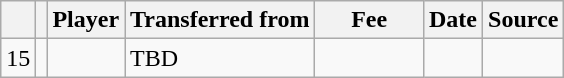<table class="wikitable plainrowheaders sortable">
<tr>
<th></th>
<th></th>
<th scope=col>Player</th>
<th>Transferred from</th>
<th !scope=col; style="width: 65px;">Fee</th>
<th scope=col>Date</th>
<th scope=col>Source</th>
</tr>
<tr>
<td align=center>15</td>
<td align=center></td>
<td></td>
<td>TBD</td>
<td></td>
<td></td>
<td></td>
</tr>
</table>
